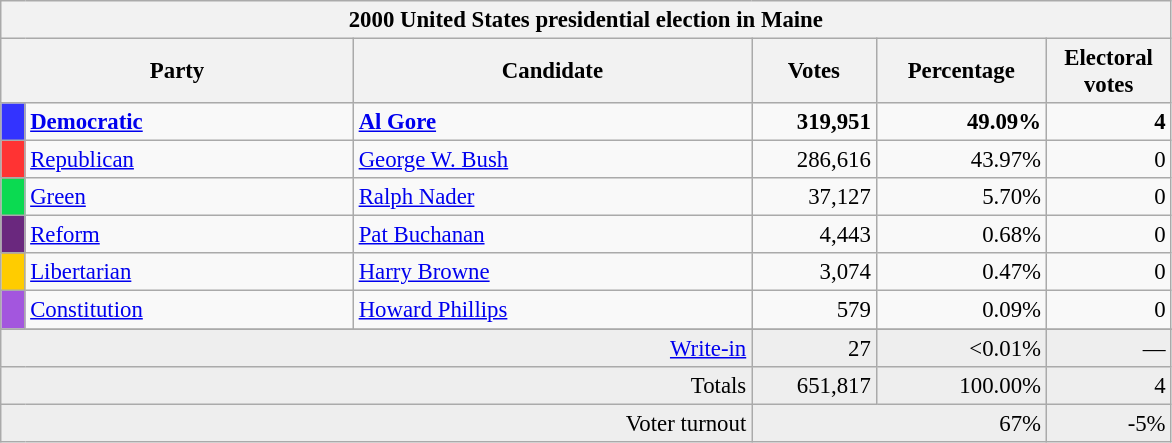<table class="wikitable" style="font-size: 95%;">
<tr>
<th colspan="6">2000 United States presidential election in Maine</th>
</tr>
<tr>
<th colspan="2" style="width: 15em">Party</th>
<th style="width: 17em">Candidate</th>
<th style="width: 5em">Votes</th>
<th style="width: 7em">Percentage</th>
<th style="width: 5em">Electoral votes</th>
</tr>
<tr>
<th style="background-color:#3333FF; width: 3px"></th>
<td style="width: 130px"><strong><a href='#'>Democratic</a></strong></td>
<td><strong><a href='#'>Al Gore</a></strong></td>
<td align="right"><strong>319,951</strong></td>
<td align="right"><strong>49.09%</strong></td>
<td align="right"><strong>4</strong></td>
</tr>
<tr>
<th style="background-color:#FF3333; width: 3px"></th>
<td style="width: 130px"><a href='#'>Republican</a></td>
<td><a href='#'>George W. Bush</a></td>
<td align="right">286,616</td>
<td align="right">43.97%</td>
<td align="right">0</td>
</tr>
<tr>
<th style="background-color:#0BDA51; width: 3px"></th>
<td style="width: 130px"><a href='#'>Green</a></td>
<td><a href='#'>Ralph Nader</a></td>
<td align="right">37,127</td>
<td align="right">5.70%</td>
<td align="right">0</td>
</tr>
<tr>
<th style="background-color:#6A287E; width: 3px"></th>
<td style="width: 130px"><a href='#'>Reform</a></td>
<td><a href='#'>Pat Buchanan</a></td>
<td align="right">4,443</td>
<td align="right">0.68%</td>
<td align="right">0</td>
</tr>
<tr>
<th style="background-color:#FFCC00; width: 3px"></th>
<td style="width: 130px"><a href='#'>Libertarian</a></td>
<td><a href='#'>Harry Browne</a></td>
<td align="right">3,074</td>
<td align="right">0.47%</td>
<td align="right">0</td>
</tr>
<tr>
<th style="background-color:#A356DE; width: 3px"></th>
<td style="width: 130px"><a href='#'>Constitution</a></td>
<td><a href='#'>Howard Phillips</a></td>
<td align="right">579</td>
<td align="right">0.09%</td>
<td align="right">0</td>
</tr>
<tr>
</tr>
<tr bgcolor="#EEEEEE">
<td colspan="3" align="right"><a href='#'>Write-in</a></td>
<td align="right">27</td>
<td align="right"><0.01%</td>
<td align="right">—</td>
</tr>
<tr bgcolor="#EEEEEE">
<td colspan="3" align="right">Totals</td>
<td align="right">651,817</td>
<td align="right">100.00%</td>
<td align="right">4</td>
</tr>
<tr bgcolor="#EEEEEE">
<td colspan="3" align="right">Voter turnout</td>
<td colspan="2" align="right">67%</td>
<td align="right">-5%</td>
</tr>
</table>
